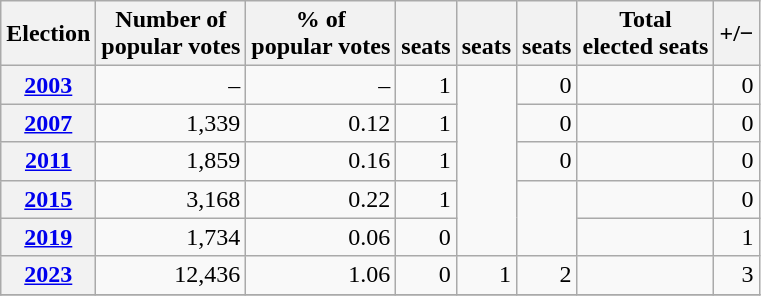<table class="wikitable" style="text-align: right;">
<tr align=center>
<th>Election</th>
<th>Number of<br>popular votes</th>
<th>% of<br>popular votes</th>
<th><br>seats</th>
<th><br>seats</th>
<th><br>seats</th>
<th>Total<br>elected seats</th>
<th>+/−</th>
</tr>
<tr>
<th><a href='#'>2003</a></th>
<td>–</td>
<td>–</td>
<td>1</td>
<td rowspan="5"></td>
<td>0</td>
<td></td>
<td>0</td>
</tr>
<tr>
<th><a href='#'>2007</a></th>
<td>1,339</td>
<td>0.12</td>
<td>1</td>
<td>0</td>
<td></td>
<td>0</td>
</tr>
<tr>
<th><a href='#'>2011</a></th>
<td>1,859</td>
<td>0.16</td>
<td>1</td>
<td>0</td>
<td></td>
<td>0</td>
</tr>
<tr>
<th><a href='#'>2015</a></th>
<td>3,168</td>
<td>0.22</td>
<td>1</td>
<td rowspan="2"></td>
<td></td>
<td>0</td>
</tr>
<tr>
<th><a href='#'>2019</a></th>
<td>1,734</td>
<td>0.06</td>
<td>0</td>
<td></td>
<td>1</td>
</tr>
<tr>
<th><a href='#'>2023</a></th>
<td>12,436</td>
<td>1.06</td>
<td>0</td>
<td>1</td>
<td>2</td>
<td></td>
<td>3</td>
</tr>
<tr>
</tr>
</table>
